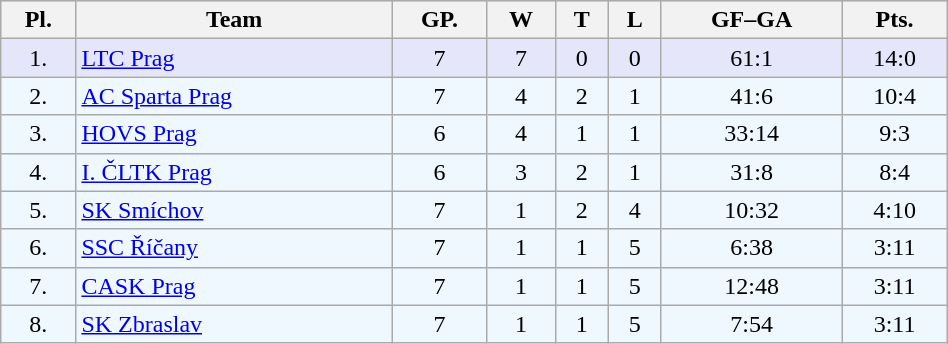<table class="wikitable" width="50%">
<tr bgcolor="#DDDDFF">
<th>Pl.</th>
<th>Team</th>
<th>GP.</th>
<th>W</th>
<th>T</th>
<th>L</th>
<th>GF–GA</th>
<th>Pts.</th>
</tr>
<tr align="center" bgcolor="#e6e6fa">
<td>1.</td>
<td align="left"><a href='#'>LTC Prag</a></td>
<td>7</td>
<td>7</td>
<td>0</td>
<td>0</td>
<td>61:1</td>
<td>14:0</td>
</tr>
<tr align="center" bgcolor="#f0f8ff">
<td>2.</td>
<td align="left"><a href='#'>AC Sparta Prag</a></td>
<td>7</td>
<td>4</td>
<td>2</td>
<td>1</td>
<td>41:6</td>
<td>10:4</td>
</tr>
<tr align="center" bgcolor="#f0f8ff">
<td>3.</td>
<td align="left"><a href='#'>HOVS Prag</a></td>
<td>6</td>
<td>4</td>
<td>1</td>
<td>1</td>
<td>33:14</td>
<td>9:3</td>
</tr>
<tr align="center" bgcolor="#f0f8ff">
<td>4.</td>
<td align="left"><a href='#'>I. ČLTK Prag</a></td>
<td>6</td>
<td>3</td>
<td>2</td>
<td>1</td>
<td>31:8</td>
<td>8:4</td>
</tr>
<tr align="center" bgcolor="#f0f8ff">
<td>5.</td>
<td align="left"><a href='#'>SK Smíchov</a></td>
<td>7</td>
<td>1</td>
<td>2</td>
<td>4</td>
<td>10:32</td>
<td>4:10</td>
</tr>
<tr align="center" bgcolor="#f0f8ff">
<td>6.</td>
<td align="left"><a href='#'>SSC Říčany</a></td>
<td>7</td>
<td>1</td>
<td>1</td>
<td>5</td>
<td>6:38</td>
<td>3:11</td>
</tr>
<tr align="center" bgcolor="#f0f8ff">
<td>7.</td>
<td align="left"><a href='#'>CASK Prag</a></td>
<td>7</td>
<td>1</td>
<td>1</td>
<td>5</td>
<td>12:48</td>
<td>3:11</td>
</tr>
<tr align="center" bgcolor="#f0f8ff">
<td>8.</td>
<td align="left"><a href='#'>SK Zbraslav</a></td>
<td>7</td>
<td>1</td>
<td>1</td>
<td>5</td>
<td>7:54</td>
<td>3:11</td>
</tr>
</table>
